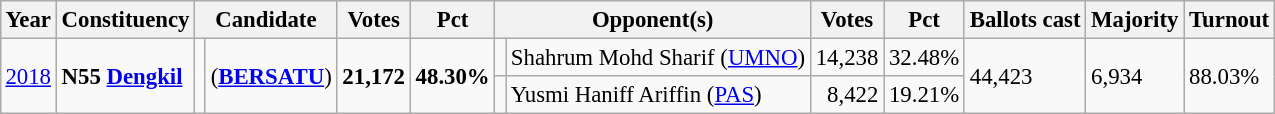<table class="wikitable" style="margin:0.5em ; font-size:95%">
<tr>
<th>Year</th>
<th>Constituency</th>
<th colspan=2>Candidate</th>
<th>Votes</th>
<th>Pct</th>
<th colspan=2>Opponent(s)</th>
<th>Votes</th>
<th>Pct</th>
<th>Ballots cast</th>
<th>Majority</th>
<th>Turnout</th>
</tr>
<tr>
<td rowspan=2><a href='#'>2018</a></td>
<td rowspan=2><strong>N55 <a href='#'>Dengkil</a></strong></td>
<td rowspan=2 ></td>
<td rowspan=2> (<a href='#'><strong>BERSATU</strong></a>)</td>
<td rowspan=2 align="right"><strong>21,172</strong></td>
<td rowspan=2><strong>48.30%</strong></td>
<td></td>
<td>Shahrum Mohd Sharif (<a href='#'>UMNO</a>)</td>
<td align="right">14,238</td>
<td>32.48%</td>
<td rowspan=2>44,423</td>
<td rowspan=2>6,934</td>
<td rowspan=2>88.03%</td>
</tr>
<tr>
<td></td>
<td>Yusmi Haniff Ariffin (<a href='#'>PAS</a>)</td>
<td align="right">8,422</td>
<td>19.21%</td>
</tr>
</table>
